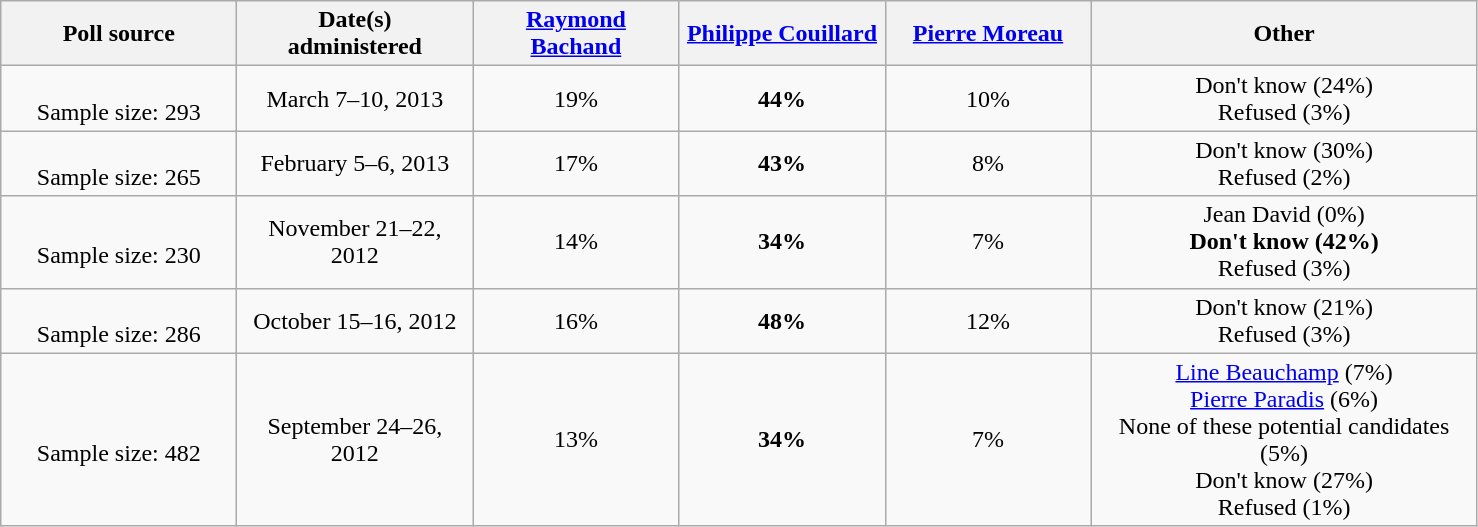<table class="wikitable" style="text-align:center;">
<tr>
<th style="width:150px;">Poll source</th>
<th style="width:150px;">Date(s)<br> administered</th>
<th style="width:130px;"><a href='#'>Raymond Bachand</a></th>
<th style="width:130px;"><a href='#'>Philippe Couillard</a></th>
<th style="width:130px;"><a href='#'>Pierre Moreau</a></th>
<th style="width:250px;">Other</th>
</tr>
<tr>
<td><br>Sample size: 293</td>
<td>March 7–10, 2013</td>
<td>19%</td>
<td><strong>44%</strong></td>
<td>10%</td>
<td>Don't know (24%)<br>Refused (3%)</td>
</tr>
<tr>
<td><br>Sample size: 265</td>
<td>February 5–6, 2013</td>
<td>17%</td>
<td><strong>43%</strong></td>
<td>8%</td>
<td>Don't know (30%)<br>Refused (2%)</td>
</tr>
<tr>
<td><br>Sample size: 230</td>
<td>November 21–22, 2012</td>
<td>14%</td>
<td><strong>34%</strong></td>
<td>7%</td>
<td>Jean David (0%)<br><strong>Don't know (42%)</strong><br>Refused (3%)</td>
</tr>
<tr>
<td><br>Sample size: 286</td>
<td>October 15–16, 2012</td>
<td>16%</td>
<td><strong>48%</strong></td>
<td>12%</td>
<td>Don't know (21%)<br>Refused (3%)</td>
</tr>
<tr>
<td><br>Sample size: 482</td>
<td>September 24–26, 2012</td>
<td>13%</td>
<td><strong>34%</strong></td>
<td>7%</td>
<td><a href='#'>Line Beauchamp</a> (7%)<br><a href='#'>Pierre Paradis</a> (6%)<br>None of these potential candidates (5%)<br>Don't know (27%)<br>Refused (1%)</td>
</tr>
</table>
